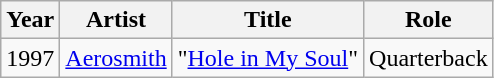<table class="wikitable sortable">
<tr>
<th>Year</th>
<th>Artist</th>
<th>Title</th>
<th>Role</th>
</tr>
<tr>
<td>1997</td>
<td><a href='#'>Aerosmith</a></td>
<td>"<a href='#'>Hole in My Soul</a>"</td>
<td>Quarterback</td>
</tr>
</table>
